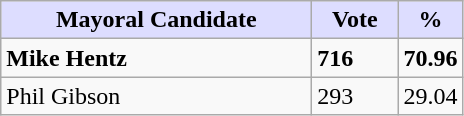<table class="wikitable">
<tr>
<th style="background:#ddf; width:200px;">Mayoral Candidate</th>
<th style="background:#ddf; width:50px;">Vote</th>
<th style="background:#ddf; width:30px;">%</th>
</tr>
<tr>
<td><strong>Mike Hentz</strong></td>
<td><strong>716</strong></td>
<td><strong>70.96</strong></td>
</tr>
<tr>
<td>Phil Gibson</td>
<td>293</td>
<td>29.04</td>
</tr>
</table>
